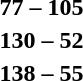<table style="text-align:center">
<tr>
<th width=200></th>
<th width=100></th>
<th width=200></th>
</tr>
<tr>
<td align=right></td>
<td><strong>77 – 105</strong></td>
<td align=left><strong></strong></td>
</tr>
<tr>
<td align=right><strong></strong></td>
<td><strong>130 – 52</strong></td>
<td align=left></td>
</tr>
<tr>
<td align=right><strong></strong></td>
<td><strong>138 – 55</strong></td>
<td align=left></td>
</tr>
</table>
